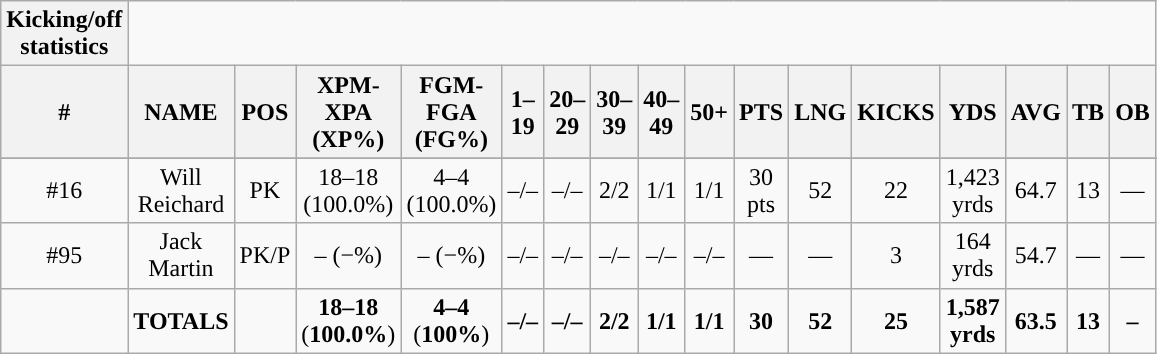<table style="width:60%; text-align:center;" class="wikitable collapsible collapsed">
<tr>
<th style="text-align:center; ">Kicking/off statistics</th>
</tr>
<tr>
<th>#</th>
<th>NAME</th>
<th>POS</th>
<th>XPM-XPA (XP%)</th>
<th>FGM-FGA (FG%)</th>
<th>1–19</th>
<th>20–29</th>
<th>30–39</th>
<th>40–49</th>
<th>50+</th>
<th>PTS</th>
<th>LNG</th>
<th>KICKS</th>
<th>YDS</th>
<th>AVG</th>
<th>TB</th>
<th>OB</th>
</tr>
<tr>
</tr>
<tr>
<td>#16</td>
<td>Will Reichard</td>
<td>PK</td>
<td>18–18 (100.0%)</td>
<td>4–4 (100.0%)</td>
<td>–/–</td>
<td>–/–</td>
<td>2/2</td>
<td>1/1</td>
<td>1/1</td>
<td>30 pts</td>
<td>52</td>
<td>22</td>
<td>1,423 yrds</td>
<td>64.7</td>
<td>13</td>
<td>—</td>
</tr>
<tr>
<td>#95</td>
<td>Jack Martin</td>
<td>PK/P</td>
<td>– (−%)</td>
<td>– (−%)</td>
<td>–/–</td>
<td>–/–</td>
<td>–/–</td>
<td>–/–</td>
<td>–/–</td>
<td>—</td>
<td>—</td>
<td>3</td>
<td>164 yrds</td>
<td>54.7</td>
<td>—</td>
<td>—</td>
</tr>
<tr>
<td></td>
<td><strong>TOTALS</strong></td>
<td></td>
<td><strong>18–18</strong> (<strong>100.0%</strong>)</td>
<td><strong>4–4</strong> (<strong>100%</strong>)</td>
<td><strong>–/–</strong></td>
<td><strong>–/–</strong></td>
<td><strong>2/2</strong></td>
<td><strong>1/1</strong></td>
<td><strong>1/1</strong></td>
<td><strong>30</strong></td>
<td><strong>52</strong></td>
<td><strong>25</strong></td>
<td><strong>1,587 yrds</strong></td>
<td><strong>63.5</strong></td>
<td><strong>13</strong></td>
<td><strong>–</strong></td>
</tr>
</table>
